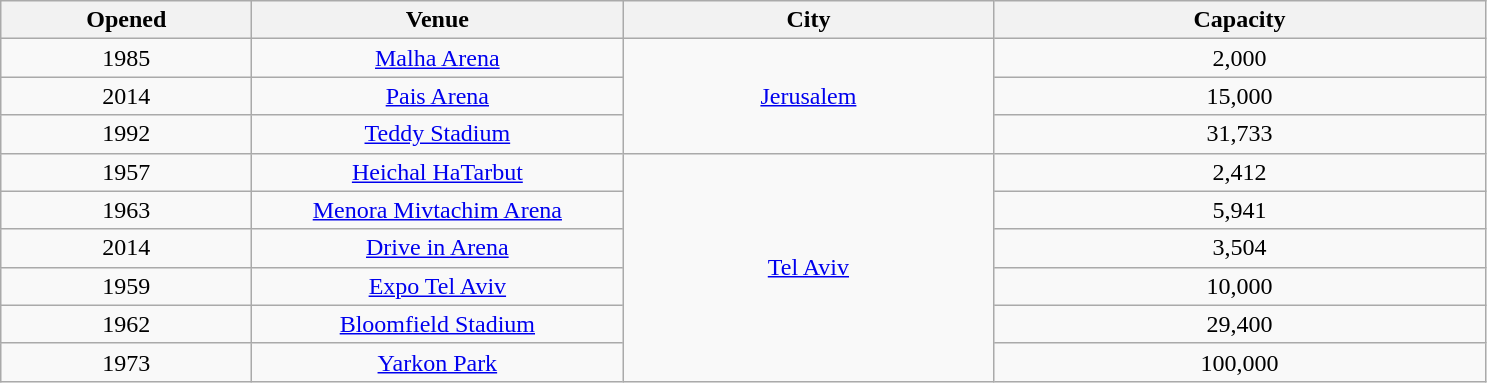<table class="sortable wikitable" style="text-align:center;">
<tr>
<th scope="col" style="width:10em;">Opened</th>
<th scope="col" style="width:15em;">Venue</th>
<th scope="col" style="width:15em;">City</th>
<th scope="col" style="width:20em;">Capacity</th>
</tr>
<tr>
<td>1985</td>
<td><a href='#'>Malha Arena</a></td>
<td rowspan="3"><a href='#'>Jerusalem</a></td>
<td>2,000</td>
</tr>
<tr>
<td>2014</td>
<td><a href='#'>Pais Arena</a></td>
<td>15,000</td>
</tr>
<tr>
<td>1992</td>
<td><a href='#'>Teddy Stadium</a></td>
<td>31,733</td>
</tr>
<tr>
<td>1957</td>
<td><a href='#'>Heichal HaTarbut</a></td>
<td rowspan="6"><a href='#'>Tel Aviv</a></td>
<td>2,412</td>
</tr>
<tr>
<td>1963</td>
<td><a href='#'>Menora Mivtachim Arena</a></td>
<td>5,941</td>
</tr>
<tr>
<td>2014</td>
<td><a href='#'>Drive in Arena</a></td>
<td>3,504</td>
</tr>
<tr>
<td>1959</td>
<td><a href='#'>Expo Tel Aviv</a></td>
<td>10,000</td>
</tr>
<tr>
<td>1962</td>
<td><a href='#'>Bloomfield Stadium</a></td>
<td>29,400</td>
</tr>
<tr>
<td>1973</td>
<td><a href='#'>Yarkon Park</a></td>
<td>100,000</td>
</tr>
</table>
